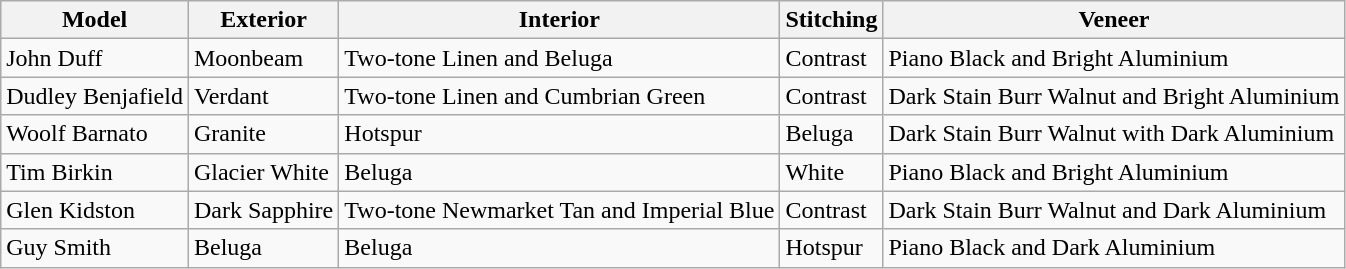<table class="wikitable sortable collapsible">
<tr>
<th>Model</th>
<th>Exterior</th>
<th>Interior</th>
<th>Stitching</th>
<th>Veneer</th>
</tr>
<tr>
<td>John Duff</td>
<td>Moonbeam</td>
<td>Two-tone Linen and Beluga</td>
<td>Contrast</td>
<td>Piano Black and Bright Aluminium</td>
</tr>
<tr>
<td>Dudley Benjafield</td>
<td>Verdant</td>
<td>Two-tone Linen and Cumbrian Green</td>
<td>Contrast</td>
<td>Dark Stain Burr Walnut and Bright Aluminium</td>
</tr>
<tr>
<td>Woolf Barnato</td>
<td>Granite</td>
<td>Hotspur</td>
<td>Beluga</td>
<td>Dark Stain Burr Walnut with Dark Aluminium</td>
</tr>
<tr>
<td>Tim Birkin</td>
<td>Glacier White</td>
<td>Beluga</td>
<td>White</td>
<td>Piano Black and Bright Aluminium</td>
</tr>
<tr>
<td>Glen Kidston</td>
<td>Dark Sapphire</td>
<td>Two-tone Newmarket Tan and Imperial Blue</td>
<td>Contrast</td>
<td>Dark Stain Burr Walnut and Dark Aluminium</td>
</tr>
<tr>
<td>Guy Smith</td>
<td>Beluga</td>
<td>Beluga</td>
<td>Hotspur</td>
<td>Piano Black and Dark Aluminium</td>
</tr>
</table>
